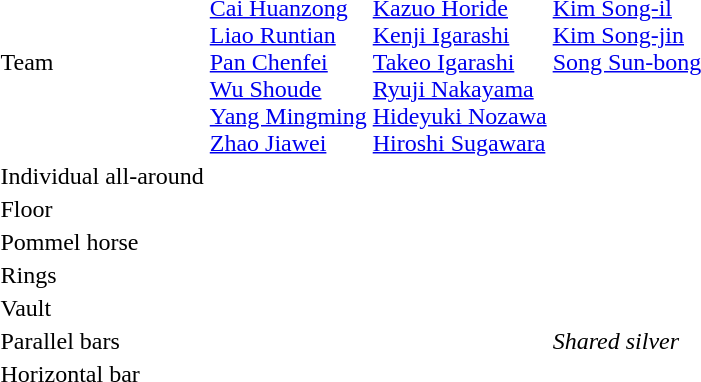<table>
<tr>
<td>Team</td>
<td><br><a href='#'>Cai Huanzong</a><br><a href='#'>Liao Runtian</a><br><a href='#'>Pan Chenfei</a><br><a href='#'>Wu Shoude</a><br><a href='#'>Yang Mingming</a><br><a href='#'>Zhao Jiawei</a></td>
<td><br><a href='#'>Kazuo Horide</a><br><a href='#'>Kenji Igarashi</a><br><a href='#'>Takeo Igarashi</a><br><a href='#'>Ryuji Nakayama</a><br><a href='#'>Hideyuki Nozawa</a><br><a href='#'>Hiroshi Sugawara</a></td>
<td valign=top><br><a href='#'>Kim Song-il</a><br><a href='#'>Kim Song-jin</a><br><a href='#'>Song Sun-bong</a></td>
</tr>
<tr>
<td>Individual all-around</td>
<td></td>
<td></td>
<td></td>
</tr>
<tr>
<td>Floor</td>
<td></td>
<td></td>
<td></td>
</tr>
<tr>
<td>Pommel horse</td>
<td></td>
<td></td>
<td></td>
</tr>
<tr>
<td>Rings</td>
<td></td>
<td></td>
<td></td>
</tr>
<tr>
<td>Vault</td>
<td></td>
<td></td>
<td></td>
</tr>
<tr>
<td rowspan=2>Parallel bars</td>
<td rowspan=2></td>
<td></td>
<td rowspan=2><em>Shared silver</em></td>
</tr>
<tr>
<td></td>
</tr>
<tr>
<td>Horizontal bar</td>
<td></td>
<td></td>
<td></td>
</tr>
</table>
